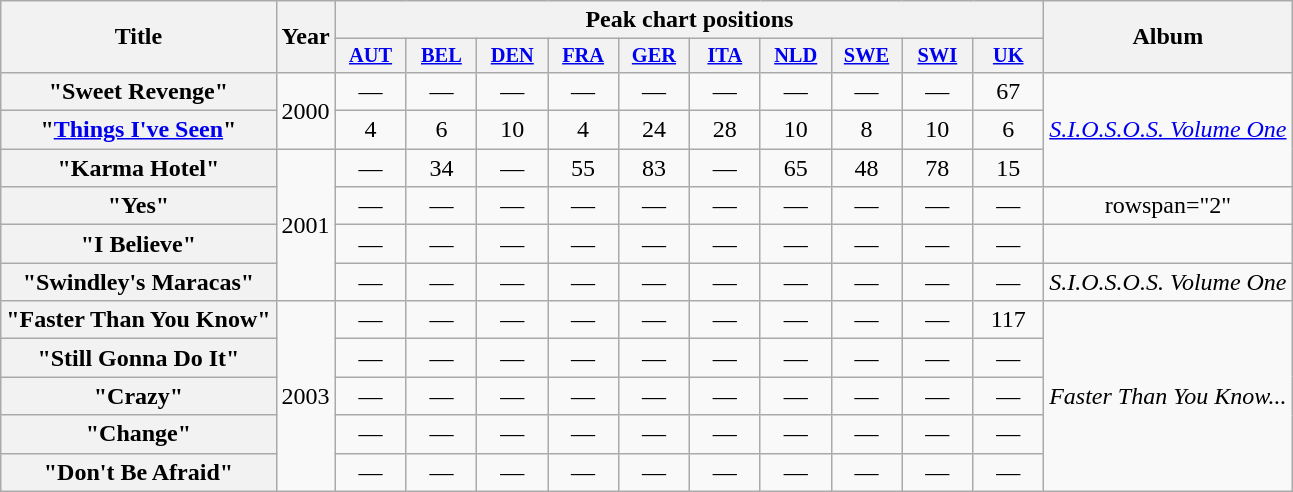<table class="wikitable plainrowheaders" style="text-align:center;" border="1">
<tr>
<th scope="col" rowspan="2">Title</th>
<th scope="col" rowspan="2">Year</th>
<th scope="col" colspan="10">Peak chart positions</th>
<th scope="col" rowspan="2">Album</th>
</tr>
<tr>
<th scope="col" style="width:3em;font-size:85%"><a href='#'>AUT</a><br></th>
<th scope="col" style="width:3em;font-size:85%"><a href='#'>BEL</a><br></th>
<th scope="col" style="width:3em;font-size:85%"><a href='#'>DEN</a><br></th>
<th scope="col" style="width:3em;font-size:85%"><a href='#'>FRA</a><br></th>
<th scope="col" style="width:3em;font-size:85%"><a href='#'>GER</a><br></th>
<th scope="col" style="width:3em;font-size:85%"><a href='#'>ITA</a><br></th>
<th scope="col" style="width:3em;font-size:85%"><a href='#'>NLD</a><br></th>
<th scope="col" style="width:3em;font-size:85%"><a href='#'>SWE</a><br></th>
<th scope="col" style="width:3em;font-size:85%"><a href='#'>SWI</a><br></th>
<th scope="col" style="width:3em;font-size:85%"><a href='#'>UK</a><br></th>
</tr>
<tr>
<th scope="row">"Sweet Revenge"</th>
<td rowspan="2">2000</td>
<td>—</td>
<td>—</td>
<td>—</td>
<td>—</td>
<td>—</td>
<td>—</td>
<td>—</td>
<td>—</td>
<td>—</td>
<td>67</td>
<td rowspan="3"><em><a href='#'>S.I.O.S.O.S. Volume One</a></em></td>
</tr>
<tr>
<th scope="row">"<a href='#'>Things I've Seen</a>"</th>
<td>4</td>
<td>6</td>
<td>10</td>
<td>4</td>
<td>24</td>
<td>28</td>
<td>10</td>
<td>8</td>
<td>10</td>
<td>6</td>
</tr>
<tr>
<th scope="row">"Karma Hotel"</th>
<td rowspan="4">2001</td>
<td>—</td>
<td>34</td>
<td>—</td>
<td>55</td>
<td>83</td>
<td>—</td>
<td>65</td>
<td>48</td>
<td>78</td>
<td>15</td>
</tr>
<tr>
<th scope="row">"Yes"</th>
<td>—</td>
<td>—</td>
<td>—</td>
<td>—</td>
<td>—</td>
<td>—</td>
<td>—</td>
<td>—</td>
<td>—</td>
<td>—</td>
<td>rowspan="2" </td>
</tr>
<tr>
<th scope="row">"I Believe"</th>
<td>—</td>
<td>—</td>
<td>—</td>
<td>—</td>
<td>—</td>
<td>—</td>
<td>—</td>
<td>—</td>
<td>—</td>
<td>—</td>
</tr>
<tr>
<th scope="row">"Swindley's Maracas"</th>
<td>—</td>
<td>—</td>
<td>—</td>
<td>—</td>
<td>—</td>
<td>—</td>
<td>—</td>
<td>—</td>
<td>—</td>
<td>—</td>
<td><em>S.I.O.S.O.S. Volume One</em></td>
</tr>
<tr>
<th scope="row">"Faster Than You Know"</th>
<td rowspan="5">2003</td>
<td>—</td>
<td>—</td>
<td>—</td>
<td>—</td>
<td>—</td>
<td>—</td>
<td>—</td>
<td>—</td>
<td>—</td>
<td>117</td>
<td rowspan="5"><em>Faster Than You Know...</em></td>
</tr>
<tr>
<th scope="row">"Still Gonna Do It"</th>
<td>—</td>
<td>—</td>
<td>—</td>
<td>—</td>
<td>—</td>
<td>—</td>
<td>—</td>
<td>—</td>
<td>—</td>
<td>—</td>
</tr>
<tr>
<th scope="row">"Crazy"</th>
<td>—</td>
<td>—</td>
<td>—</td>
<td>—</td>
<td>—</td>
<td>—</td>
<td>—</td>
<td>—</td>
<td>—</td>
<td>—</td>
</tr>
<tr>
<th scope="row">"Change"</th>
<td>—</td>
<td>—</td>
<td>—</td>
<td>—</td>
<td>—</td>
<td>—</td>
<td>—</td>
<td>—</td>
<td>—</td>
<td>—</td>
</tr>
<tr>
<th scope="row">"Don't Be Afraid"</th>
<td>—</td>
<td>—</td>
<td>—</td>
<td>—</td>
<td>—</td>
<td>—</td>
<td>—</td>
<td>—</td>
<td>—</td>
<td>—</td>
</tr>
</table>
